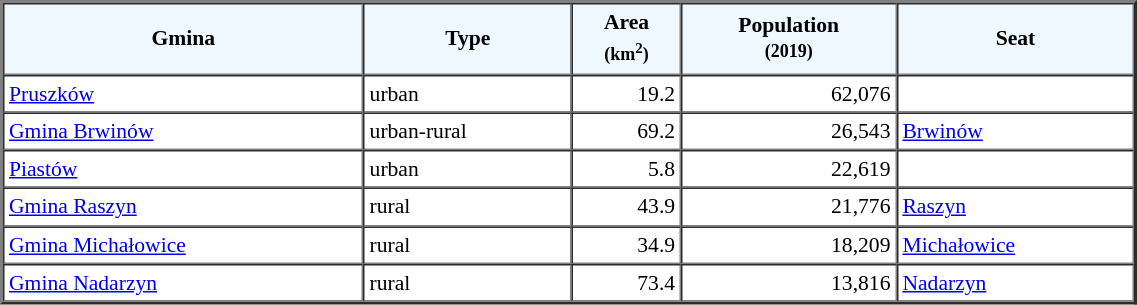<table width="60%" border="2" cellpadding="3" cellspacing="0" style="font-size:90%;line-height:120%;">
<tr bgcolor="F0F8FF">
<td style="text-align:center;"><strong>Gmina</strong></td>
<td style="text-align:center;"><strong>Type</strong></td>
<td style="text-align:center;"><strong>Area<br><small>(km<sup>2</sup>)</small></strong></td>
<td style="text-align:center;"><strong>Population<br><small>(2019)</small></strong></td>
<td style="text-align:center;"><strong>Seat</strong></td>
</tr>
<tr>
<td><a href='#'>Pruszków</a></td>
<td>urban</td>
<td style="text-align:right;">19.2</td>
<td style="text-align:right;">62,076</td>
<td> </td>
</tr>
<tr>
<td><a href='#'>Gmina Brwinów</a></td>
<td>urban-rural</td>
<td style="text-align:right;">69.2</td>
<td style="text-align:right;">26,543</td>
<td><a href='#'>Brwinów</a></td>
</tr>
<tr>
<td><a href='#'>Piastów</a></td>
<td>urban</td>
<td style="text-align:right;">5.8</td>
<td style="text-align:right;">22,619</td>
<td> </td>
</tr>
<tr>
<td><a href='#'>Gmina Raszyn</a></td>
<td>rural</td>
<td style="text-align:right;">43.9</td>
<td style="text-align:right;">21,776</td>
<td><a href='#'>Raszyn</a></td>
</tr>
<tr>
<td><a href='#'>Gmina Michałowice</a></td>
<td>rural</td>
<td style="text-align:right;">34.9</td>
<td style="text-align:right;">18,209</td>
<td><a href='#'>Michałowice</a></td>
</tr>
<tr>
<td><a href='#'>Gmina Nadarzyn</a></td>
<td>rural</td>
<td style="text-align:right;">73.4</td>
<td style="text-align:right;">13,816</td>
<td><a href='#'>Nadarzyn</a></td>
</tr>
<tr>
</tr>
</table>
